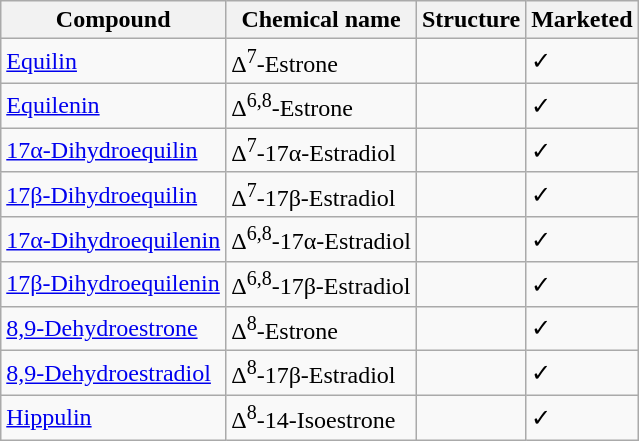<table class="wikitable">
<tr>
<th>Compound</th>
<th>Chemical name</th>
<th>Structure</th>
<th>Marketed</th>
</tr>
<tr>
<td><a href='#'>Equilin</a></td>
<td>Δ<sup>7</sup>-Estrone</td>
<td></td>
<td>✓</td>
</tr>
<tr>
<td><a href='#'>Equilenin</a></td>
<td>Δ<sup>6,8</sup>-Estrone</td>
<td></td>
<td>✓</td>
</tr>
<tr>
<td><a href='#'>17α-Dihydroequilin</a></td>
<td>Δ<sup>7</sup>-17α-Estradiol</td>
<td></td>
<td>✓</td>
</tr>
<tr>
<td><a href='#'>17β-Dihydroequilin</a></td>
<td>Δ<sup>7</sup>-17β-Estradiol</td>
<td></td>
<td>✓</td>
</tr>
<tr>
<td><a href='#'>17α-Dihydroequilenin</a></td>
<td>Δ<sup>6,8</sup>-17α-Estradiol</td>
<td></td>
<td>✓</td>
</tr>
<tr>
<td><a href='#'>17β-Dihydroequilenin</a></td>
<td>Δ<sup>6,8</sup>-17β-Estradiol</td>
<td></td>
<td>✓</td>
</tr>
<tr>
<td><a href='#'>8,9-Dehydroestrone</a></td>
<td>Δ<sup>8</sup>-Estrone</td>
<td></td>
<td>✓</td>
</tr>
<tr>
<td><a href='#'>8,9-Dehydroestradiol</a></td>
<td>Δ<sup>8</sup>-17β-Estradiol</td>
<td></td>
<td>✓</td>
</tr>
<tr>
<td><a href='#'>Hippulin</a></td>
<td>Δ<sup>8</sup>-14-Isoestrone</td>
<td></td>
<td>✓</td>
</tr>
</table>
